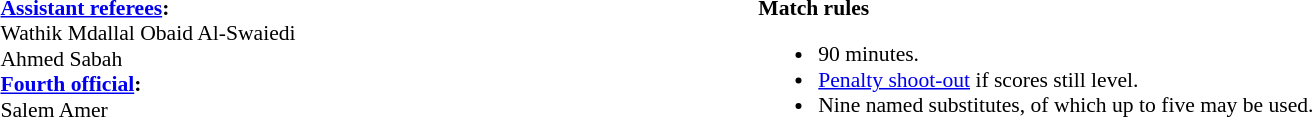<table width=100% style="font-size:90%">
<tr>
<td style="width:40%; vertical-align:top;"><br><strong><a href='#'>Assistant referees</a>:</strong>
<br>Wathik Mdallal Obaid Al-Swaiedi
<br>Ahmed Sabah
<br><strong><a href='#'>Fourth official</a>:</strong>
<br>Salem Amer</td>
<td><br><strong>Match rules</strong><ul><li>90 minutes.</li><li><a href='#'>Penalty shoot-out</a> if scores still level.</li><li>Nine named substitutes, of which up to five may be used.</li></ul></td>
</tr>
</table>
